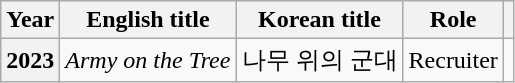<table class="wikitable plainrowheaders sortable">
<tr>
<th scope="col">Year</th>
<th scope="col">English title</th>
<th scope="col">Korean title</th>
<th scope="col">Role</th>
<th scope="col" class="unsortable"></th>
</tr>
<tr>
<th scope="row">2023</th>
<td><em>Army on the Tree</em></td>
<td>나무 위의 군대</td>
<td>Recruiter</td>
<td></td>
</tr>
</table>
